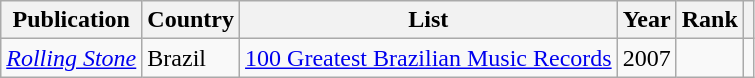<table class="sortable wikitable">
<tr>
<th>Publication</th>
<th>Country</th>
<th>List</th>
<th>Year</th>
<th>Rank</th>
<th></th>
</tr>
<tr>
<td><em><a href='#'>Rolling Stone</a></em></td>
<td>Brazil</td>
<td><a href='#'>100 Greatest Brazilian Music Records</a></td>
<td>2007</td>
<td></td>
<td></td>
</tr>
</table>
